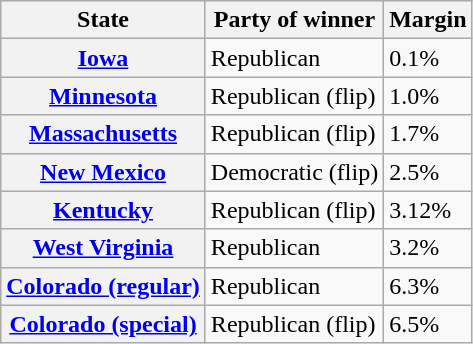<table class="wikitable sortable">
<tr>
<th>State</th>
<th>Party of winner</th>
<th>Margin</th>
</tr>
<tr>
<th><a href='#'>Iowa</a></th>
<td data-sort-value=-0.5 >Republican</td>
<td>0.1%</td>
</tr>
<tr>
<th><a href='#'>Minnesota</a></th>
<td data-sort-value=-0.5 >Republican (flip)</td>
<td>1.0%</td>
</tr>
<tr>
<th><a href='#'>Massachusetts</a></th>
<td data-sort-value=-0.5 >Republican (flip)</td>
<td>1.7%</td>
</tr>
<tr>
<th><a href='#'>New Mexico</a></th>
<td data-sort-value=-0.5 >Democratic (flip)</td>
<td>2.5%</td>
</tr>
<tr>
<th><a href='#'>Kentucky</a></th>
<td data-sort-value=-0.5 >Republican (flip)</td>
<td>3.12%</td>
</tr>
<tr>
<th><a href='#'>West Virginia</a></th>
<td data-sort-value=-0.5 >Republican</td>
<td>3.2%</td>
</tr>
<tr>
<th><a href='#'>Colorado (regular)</a></th>
<td data-sort-value=-0.5 >Republican</td>
<td>6.3%</td>
</tr>
<tr>
<th><a href='#'>Colorado (special)</a></th>
<td data-sort-value=-0.5 >Republican (flip)</td>
<td>6.5%</td>
</tr>
</table>
